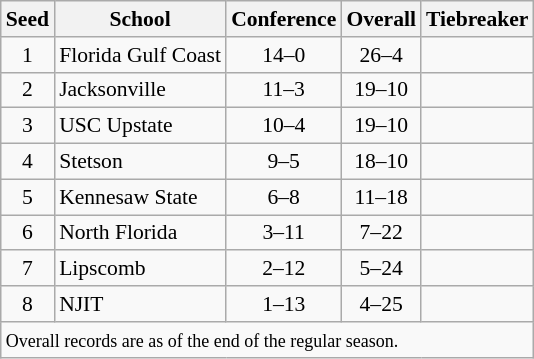<table class="wikitable" style="white-space:nowrap; font-size:90%; text-align:center;">
<tr>
<th>Seed</th>
<th>School</th>
<th>Conference</th>
<th>Overall</th>
<th>Tiebreaker</th>
</tr>
<tr>
<td>1</td>
<td style="text-align:left;">Florida Gulf Coast</td>
<td>14–0</td>
<td>26–4</td>
<td></td>
</tr>
<tr>
<td>2</td>
<td style="text-align:left;">Jacksonville</td>
<td>11–3</td>
<td>19–10</td>
<td></td>
</tr>
<tr>
<td>3</td>
<td style="text-align:left;">USC Upstate</td>
<td>10–4</td>
<td>19–10</td>
<td></td>
</tr>
<tr>
<td>4</td>
<td style="text-align:left;">Stetson</td>
<td>9–5</td>
<td>18–10</td>
<td></td>
</tr>
<tr>
<td>5</td>
<td style="text-align:left;">Kennesaw State</td>
<td>6–8</td>
<td>11–18</td>
<td></td>
</tr>
<tr>
<td>6</td>
<td style="text-align:left;">North Florida</td>
<td>3–11</td>
<td>7–22</td>
<td></td>
</tr>
<tr>
<td>7</td>
<td style="text-align:left;">Lipscomb</td>
<td>2–12</td>
<td>5–24</td>
<td></td>
</tr>
<tr>
<td>8</td>
<td style="text-align:left;">NJIT</td>
<td>1–13</td>
<td>4–25</td>
<td></td>
</tr>
<tr>
<td colspan=5 style="text-align:left;"><small>Overall records are as of the end of the regular season.</small></td>
</tr>
</table>
